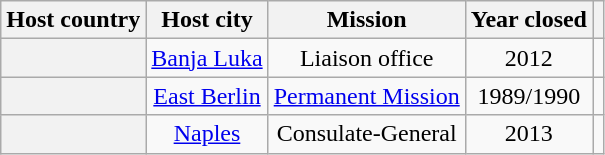<table class="wikitable plainrowheaders" style="text-align:center;">
<tr>
<th scope="col">Host country</th>
<th scope="col">Host city</th>
<th scope="col">Mission</th>
<th scope="col">Year closed</th>
<th scope="col"></th>
</tr>
<tr>
<th scope="row"></th>
<td><a href='#'>Banja Luka</a></td>
<td>Liaison office</td>
<td>2012</td>
<td></td>
</tr>
<tr>
<th scope="row"></th>
<td><a href='#'>East Berlin</a></td>
<td><a href='#'>Permanent Mission</a></td>
<td>1989/1990</td>
<td></td>
</tr>
<tr>
<th scope="row"></th>
<td><a href='#'>Naples</a></td>
<td>Consulate-General</td>
<td>2013</td>
<td></td>
</tr>
</table>
